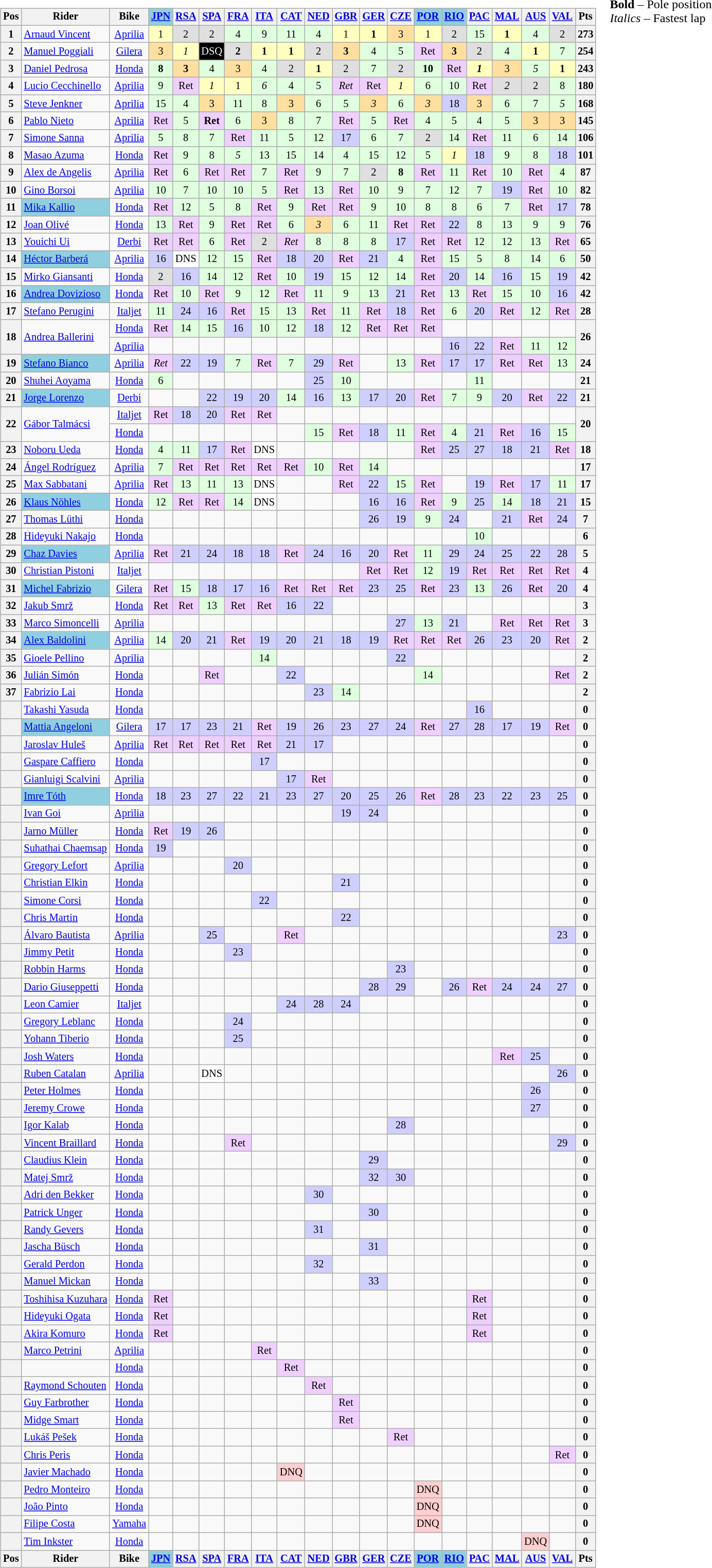<table>
<tr>
<td><br><table class="wikitable" style="font-size:85%; text-align:center">
<tr valign="top">
<th valign="middle" scope="col">Pos</th>
<th valign="middle" scope="col">Rider</th>
<th valign="middle" scope="col">Bike</th>
<th scope="col" style="background:#8fcfdf"><a href='#'>JPN</a><br></th>
<th scope="col"><a href='#'>RSA</a><br></th>
<th scope="col"><a href='#'>SPA</a><br></th>
<th scope="col"><a href='#'>FRA</a><br></th>
<th scope="col"><a href='#'>ITA</a><br></th>
<th scope="col"><a href='#'>CAT</a><br></th>
<th scope="col"><a href='#'>NED</a><br></th>
<th scope="col"><a href='#'>GBR</a><br></th>
<th scope="col"><a href='#'>GER</a><br></th>
<th scope="col"><a href='#'>CZE</a><br></th>
<th scope="col" style="background:#8fcfdf"><a href='#'>POR</a><br></th>
<th scope="col" style="background:#8fcfdf"><a href='#'>RIO</a><br></th>
<th scope="col"><a href='#'>PAC</a><br></th>
<th scope="col"><a href='#'>MAL</a><br></th>
<th scope="col"><a href='#'>AUS</a><br></th>
<th scope="col"><a href='#'>VAL</a><br></th>
<th valign="middle" scope="col">Pts</th>
</tr>
<tr>
<th>1</th>
<td align="left"> <a href='#'>Arnaud Vincent</a></td>
<td><a href='#'>Aprilia</a></td>
<td style="background:#ffffbf;">1</td>
<td style="background:#dfdfdf;">2</td>
<td style="background:#dfdfdf;">2</td>
<td style="background:#dfffdf;">4</td>
<td style="background:#dfffdf;">9</td>
<td style="background:#dfffdf;">11</td>
<td style="background:#dfffdf;">4</td>
<td style="background:#ffffbf;">1</td>
<td style="background:#ffffbf;"><strong>1</strong></td>
<td style="background:#ffdf9f;">3</td>
<td style="background:#ffffbf;">1</td>
<td style="background:#dfdfdf;">2</td>
<td style="background:#dfffdf;">15</td>
<td style="background:#ffffbf;"><strong>1</strong></td>
<td style="background:#dfffdf;">4</td>
<td style="background:#dfdfdf;">2</td>
<th>273</th>
</tr>
<tr>
<th>2</th>
<td align="left"> <a href='#'>Manuel Poggiali</a></td>
<td><a href='#'>Gilera</a></td>
<td style="background:#ffdf9f;">3</td>
<td style="background:#ffffbf;"><em>1</em></td>
<td style="background:#000000; color:white">DSQ</td>
<td style="background:#dfdfdf;"><strong>2</strong></td>
<td style="background:#ffffbf;"><strong>1</strong></td>
<td style="background:#ffffbf;"><strong>1</strong></td>
<td style="background:#dfdfdf;">2</td>
<td style="background:#ffdf9f;"><strong>3</strong></td>
<td style="background:#dfffdf;">4</td>
<td style="background:#dfffdf;">5</td>
<td style="background:#efcfff;">Ret</td>
<td style="background:#ffdf9f;"><strong>3</strong></td>
<td style="background:#dfdfdf;">2</td>
<td style="background:#dfffdf;">4</td>
<td style="background:#ffffbf;"><strong>1</strong></td>
<td style="background:#dfffdf;">7</td>
<th>254</th>
</tr>
<tr>
<th>3</th>
<td align="left"> <a href='#'>Daniel Pedrosa</a></td>
<td><a href='#'>Honda</a></td>
<td style="background:#dfffdf;"><strong>8</strong></td>
<td style="background:#ffdf9f;"><strong>3</strong></td>
<td style="background:#dfffdf;">4</td>
<td style="background:#ffdf9f;">3</td>
<td style="background:#dfffdf;">4</td>
<td style="background:#dfdfdf;">2</td>
<td style="background:#ffffbf;"><strong>1</strong></td>
<td style="background:#dfdfdf;">2</td>
<td style="background:#dfffdf;">7</td>
<td style="background:#dfdfdf;">2</td>
<td style="background:#dfffdf;"><strong>10</strong></td>
<td style="background:#efcfff;">Ret</td>
<td style="background:#ffffbf;"><strong><em>1</em></strong></td>
<td style="background:#ffdf9f;">3</td>
<td style="background:#dfffdf;"><em>5</em></td>
<td style="background:#ffffbf;"><strong>1</strong></td>
<th>243</th>
</tr>
<tr>
<th>4</th>
<td align="left"> <a href='#'>Lucio Cecchinello</a></td>
<td><a href='#'>Aprilia</a></td>
<td style="background:#dfffdf;">9</td>
<td style="background:#efcfff;">Ret</td>
<td style="background:#ffffbf;"><em>1</em></td>
<td style="background:#ffffbf;">1</td>
<td style="background:#dfffdf;"><em>6</em></td>
<td style="background:#dfffdf;">4</td>
<td style="background:#dfffdf;">5</td>
<td style="background:#efcfff;"><em>Ret</em></td>
<td style="background:#efcfff;">Ret</td>
<td style="background:#ffffbf;"><em>1</em></td>
<td style="background:#dfffdf;">6</td>
<td style="background:#dfffdf;">10</td>
<td style="background:#efcfff;">Ret</td>
<td style="background:#dfdfdf;"><em>2</em></td>
<td style="background:#dfdfdf;">2</td>
<td style="background:#dfffdf;">8</td>
<th>180</th>
</tr>
<tr>
<th>5</th>
<td align="left"> <a href='#'>Steve Jenkner</a></td>
<td><a href='#'>Aprilia</a></td>
<td style="background:#dfffdf;">15</td>
<td style="background:#dfffdf;">4</td>
<td style="background:#ffdf9f;">3</td>
<td style="background:#dfffdf;">11</td>
<td style="background:#dfffdf;">8</td>
<td style="background:#ffdf9f;">3</td>
<td style="background:#dfffdf;">6</td>
<td style="background:#dfffdf;">5</td>
<td style="background:#ffdf9f;"><em>3</em></td>
<td style="background:#dfffdf;">6</td>
<td style="background:#ffdf9f;"><em>3</em></td>
<td style="background:#cfcfff;">18</td>
<td style="background:#ffdf9f;">3</td>
<td style="background:#dfffdf;">6</td>
<td style="background:#dfffdf;">7</td>
<td style="background:#dfffdf;"><em>5</em></td>
<th>168</th>
</tr>
<tr>
<th>6</th>
<td align="left"> <a href='#'>Pablo Nieto</a></td>
<td><a href='#'>Aprilia</a></td>
<td style="background:#efcfff;">Ret</td>
<td style="background:#dfffdf;">5</td>
<td style="background:#efcfff;"><strong>Ret</strong></td>
<td style="background:#dfffdf;">6</td>
<td style="background:#ffdf9f;">3</td>
<td style="background:#dfffdf;">8</td>
<td style="background:#dfffdf;">7</td>
<td style="background:#efcfff;">Ret</td>
<td style="background:#dfffdf;">5</td>
<td style="background:#efcfff;">Ret</td>
<td style="background:#dfffdf;">4</td>
<td style="background:#dfffdf;">5</td>
<td style="background:#dfffdf;">4</td>
<td style="background:#dfffdf;">5</td>
<td style="background:#ffdf9f;">3</td>
<td style="background:#ffdf9f;">3</td>
<th>145</th>
</tr>
<tr>
<th>7</th>
<td align="left"> <a href='#'>Simone Sanna</a></td>
<td><a href='#'>Aprilia</a></td>
<td style="background:#dfffdf;">5</td>
<td style="background:#dfffdf;">8</td>
<td style="background:#dfffdf;">7</td>
<td style="background:#efcfff;">Ret</td>
<td style="background:#dfffdf;">11</td>
<td style="background:#dfffdf;">5</td>
<td style="background:#dfffdf;">12</td>
<td style="background:#cfcfff;">17</td>
<td style="background:#dfffdf;">6</td>
<td style="background:#dfffdf;">7</td>
<td style="background:#dfdfdf;">2</td>
<td style="background:#dfffdf;">14</td>
<td style="background:#efcfff;">Ret</td>
<td style="background:#dfffdf;">11</td>
<td style="background:#dfffdf;">6</td>
<td style="background:#dfffdf;">14</td>
<th>106</th>
</tr>
<tr>
<th>8</th>
<td align="left"> <a href='#'>Masao Azuma</a></td>
<td><a href='#'>Honda</a></td>
<td style="background:#efcfff;">Ret</td>
<td style="background:#dfffdf;">9</td>
<td style="background:#dfffdf;">8</td>
<td style="background:#dfffdf;"><em>5</em></td>
<td style="background:#dfffdf;">13</td>
<td style="background:#dfffdf;">15</td>
<td style="background:#dfffdf;">14</td>
<td style="background:#dfffdf;">4</td>
<td style="background:#dfffdf;">15</td>
<td style="background:#dfffdf;">12</td>
<td style="background:#dfffdf;">5</td>
<td style="background:#ffffbf;"><em>1</em></td>
<td style="background:#cfcfff;">18</td>
<td style="background:#dfffdf;">9</td>
<td style="background:#dfffdf;">8</td>
<td style="background:#cfcfff;">18</td>
<th>101</th>
</tr>
<tr>
<th>9</th>
<td align="left"> <a href='#'>Alex de Angelis</a></td>
<td><a href='#'>Aprilia</a></td>
<td style="background:#efcfff;">Ret</td>
<td style="background:#dfffdf;">6</td>
<td style="background:#efcfff;">Ret</td>
<td style="background:#efcfff;">Ret</td>
<td style="background:#dfffdf;">7</td>
<td style="background:#efcfff;">Ret</td>
<td style="background:#dfffdf;">9</td>
<td style="background:#dfffdf;">7</td>
<td style="background:#dfdfdf;">2</td>
<td style="background:#dfffdf;"><strong>8</strong></td>
<td style="background:#efcfff;">Ret</td>
<td style="background:#dfffdf;">11</td>
<td style="background:#efcfff;">Ret</td>
<td style="background:#dfffdf;">10</td>
<td style="background:#efcfff;">Ret</td>
<td style="background:#dfffdf;">4</td>
<th>87</th>
</tr>
<tr>
<th>10</th>
<td align="left"> <a href='#'>Gino Borsoi</a></td>
<td><a href='#'>Aprilia</a></td>
<td style="background:#dfffdf;">10</td>
<td style="background:#dfffdf;">7</td>
<td style="background:#dfffdf;">10</td>
<td style="background:#dfffdf;">10</td>
<td style="background:#dfffdf;">5</td>
<td style="background:#efcfff;">Ret</td>
<td style="background:#dfffdf;">13</td>
<td style="background:#efcfff;">Ret</td>
<td style="background:#dfffdf;">10</td>
<td style="background:#dfffdf;">9</td>
<td style="background:#dfffdf;">7</td>
<td style="background:#dfffdf;">12</td>
<td style="background:#dfffdf;">7</td>
<td style="background:#cfcfff;">19</td>
<td style="background:#efcfff;">Ret</td>
<td style="background:#dfffdf;">10</td>
<th>82</th>
</tr>
<tr>
<th>11</th>
<td align="left" style="background:#8fcfdf;"> <a href='#'>Mika Kallio</a></td>
<td><a href='#'>Honda</a></td>
<td style="background:#efcfff;">Ret</td>
<td style="background:#dfffdf;">12</td>
<td style="background:#dfffdf;">5</td>
<td style="background:#dfffdf;">8</td>
<td style="background:#efcfff;">Ret</td>
<td style="background:#dfffdf;">9</td>
<td style="background:#efcfff;">Ret</td>
<td style="background:#efcfff;">Ret</td>
<td style="background:#dfffdf;">9</td>
<td style="background:#dfffdf;">10</td>
<td style="background:#dfffdf;">8</td>
<td style="background:#dfffdf;">8</td>
<td style="background:#dfffdf;">6</td>
<td style="background:#dfffdf;">7</td>
<td style="background:#efcfff;">Ret</td>
<td style="background:#cfcfff;">17</td>
<th>78</th>
</tr>
<tr>
<th>12</th>
<td align="left"> <a href='#'>Joan Olivé</a></td>
<td><a href='#'>Honda</a></td>
<td style="background:#dfffdf;">13</td>
<td style="background:#efcfff;">Ret</td>
<td style="background:#dfffdf;">9</td>
<td style="background:#efcfff;">Ret</td>
<td style="background:#efcfff;">Ret</td>
<td style="background:#dfffdf;">6</td>
<td style="background:#ffdf9f;"><em>3</em></td>
<td style="background:#dfffdf;">6</td>
<td style="background:#dfffdf;">11</td>
<td style="background:#efcfff;">Ret</td>
<td style="background:#efcfff;">Ret</td>
<td style="background:#cfcfff;">22</td>
<td style="background:#dfffdf;">8</td>
<td style="background:#dfffdf;">13</td>
<td style="background:#dfffdf;">9</td>
<td style="background:#dfffdf;">9</td>
<th>76</th>
</tr>
<tr>
<th>13</th>
<td align="left"> <a href='#'>Youichi Ui</a></td>
<td><a href='#'>Derbi</a></td>
<td style="background:#efcfff;">Ret</td>
<td style="background:#efcfff;">Ret</td>
<td style="background:#dfffdf;">6</td>
<td style="background:#efcfff;">Ret</td>
<td style="background:#dfdfdf;">2</td>
<td style="background:#efcfff;"><em>Ret</em></td>
<td style="background:#dfffdf;">8</td>
<td style="background:#dfffdf;">8</td>
<td style="background:#dfffdf;">8</td>
<td style="background:#cfcfff;">17</td>
<td style="background:#efcfff;">Ret</td>
<td style="background:#efcfff;">Ret</td>
<td style="background:#dfffdf;">12</td>
<td style="background:#dfffdf;">12</td>
<td style="background:#dfffdf;">13</td>
<td style="background:#efcfff;">Ret</td>
<th>65</th>
</tr>
<tr>
<th>14</th>
<td align="left" style="background:#8fcfdf;"> <a href='#'>Héctor Barberá</a></td>
<td><a href='#'>Aprilia</a></td>
<td style="background:#cfcfff;">16</td>
<td style="background:#ffffff;">DNS</td>
<td style="background:#dfffdf;">12</td>
<td style="background:#dfffdf;">15</td>
<td style="background:#efcfff;">Ret</td>
<td style="background:#cfcfff;">18</td>
<td style="background:#cfcfff;">20</td>
<td style="background:#efcfff;">Ret</td>
<td style="background:#cfcfff;">21</td>
<td style="background:#dfffdf;">4</td>
<td style="background:#efcfff;">Ret</td>
<td style="background:#dfffdf;">15</td>
<td style="background:#dfffdf;">5</td>
<td style="background:#dfffdf;">8</td>
<td style="background:#dfffdf;">14</td>
<td style="background:#dfffdf;">6</td>
<th>50</th>
</tr>
<tr>
<th>15</th>
<td align="left"> <a href='#'>Mirko Giansanti</a></td>
<td><a href='#'>Honda</a></td>
<td style="background:#dfdfdf;">2</td>
<td style="background:#cfcfff;">16</td>
<td style="background:#dfffdf;">14</td>
<td style="background:#dfffdf;">12</td>
<td style="background:#efcfff;">Ret</td>
<td style="background:#dfffdf;">10</td>
<td style="background:#cfcfff;">19</td>
<td style="background:#dfffdf;">15</td>
<td style="background:#dfffdf;">12</td>
<td style="background:#dfffdf;">14</td>
<td style="background:#efcfff;">Ret</td>
<td style="background:#cfcfff;">20</td>
<td style="background:#dfffdf;">14</td>
<td style="background:#cfcfff;">16</td>
<td style="background:#dfffdf;">15</td>
<td style="background:#cfcfff;">19</td>
<th>42</th>
</tr>
<tr>
<th>16</th>
<td align="left" style="background:#8fcfdf;"> <a href='#'>Andrea Dovizioso</a></td>
<td><a href='#'>Honda</a></td>
<td style="background:#efcfff;">Ret</td>
<td style="background:#dfffdf;">10</td>
<td style="background:#efcfff;">Ret</td>
<td style="background:#dfffdf;">9</td>
<td style="background:#dfffdf;">12</td>
<td style="background:#efcfff;">Ret</td>
<td style="background:#dfffdf;">11</td>
<td style="background:#dfffdf;">9</td>
<td style="background:#dfffdf;">13</td>
<td style="background:#cfcfff;">21</td>
<td style="background:#efcfff;">Ret</td>
<td style="background:#dfffdf;">13</td>
<td style="background:#efcfff;">Ret</td>
<td style="background:#dfffdf;">15</td>
<td style="background:#dfffdf;">10</td>
<td style="background:#cfcfff;">16</td>
<th>42</th>
</tr>
<tr>
<th>17</th>
<td align="left"> <a href='#'>Stefano Perugini</a></td>
<td><a href='#'>Italjet</a></td>
<td style="background:#dfffdf;">11</td>
<td style="background:#cfcfff;">24</td>
<td style="background:#cfcfff;">16</td>
<td style="background:#efcfff;">Ret</td>
<td style="background:#dfffdf;">15</td>
<td style="background:#dfffdf;">13</td>
<td style="background:#efcfff;">Ret</td>
<td style="background:#dfffdf;">11</td>
<td style="background:#efcfff;">Ret</td>
<td style="background:#cfcfff;">18</td>
<td style="background:#efcfff;">Ret</td>
<td style="background:#dfffdf;">6</td>
<td style="background:#cfcfff;">20</td>
<td style="background:#efcfff;">Ret</td>
<td style="background:#dfffdf;">12</td>
<td style="background:#efcfff;">Ret</td>
<th>28</th>
</tr>
<tr>
<th rowspan="2">18</th>
<td align="left" rowspan="2"> <a href='#'>Andrea Ballerini</a></td>
<td><a href='#'>Honda</a></td>
<td style="background:#efcfff;">Ret</td>
<td style="background:#dfffdf;">14</td>
<td style="background:#dfffdf;">15</td>
<td style="background:#cfcfff;">16</td>
<td style="background:#dfffdf;">10</td>
<td style="background:#dfffdf;">12</td>
<td style="background:#cfcfff;">18</td>
<td style="background:#dfffdf;">12</td>
<td style="background:#efcfff;">Ret</td>
<td style="background:#efcfff;">Ret</td>
<td style="background:#efcfff;">Ret</td>
<td></td>
<td></td>
<td></td>
<td></td>
<td></td>
<th rowspan="2">26</th>
</tr>
<tr>
<td><a href='#'>Aprilia</a></td>
<td></td>
<td></td>
<td></td>
<td></td>
<td></td>
<td></td>
<td></td>
<td></td>
<td></td>
<td></td>
<td></td>
<td style="background:#cfcfff;">16</td>
<td style="background:#cfcfff;">22</td>
<td style="background:#efcfff;">Ret</td>
<td style="background:#dfffdf;">11</td>
<td style="background:#dfffdf;">12</td>
</tr>
<tr>
<th>19</th>
<td align="left" style="background:#8fcfdf;"> <a href='#'>Stefano Bianco</a></td>
<td><a href='#'>Aprilia</a></td>
<td style="background:#efcfff;"><em>Ret</em></td>
<td style="background:#cfcfff;">22</td>
<td style="background:#cfcfff;">19</td>
<td style="background:#dfffdf;">7</td>
<td style="background:#efcfff;">Ret</td>
<td style="background:#dfffdf;">7</td>
<td style="background:#cfcfff;">29</td>
<td style="background:#efcfff;">Ret</td>
<td></td>
<td style="background:#dfffdf;">13</td>
<td style="background:#efcfff;">Ret</td>
<td style="background:#cfcfff;">17</td>
<td style="background:#cfcfff;">17</td>
<td style="background:#efcfff;">Ret</td>
<td style="background:#efcfff;">Ret</td>
<td style="background:#dfffdf;">13</td>
<th>24</th>
</tr>
<tr>
<th>20</th>
<td align="left"> <a href='#'>Shuhei Aoyama</a></td>
<td><a href='#'>Honda</a></td>
<td style="background:#dfffdf;">6</td>
<td></td>
<td></td>
<td></td>
<td></td>
<td></td>
<td style="background:#cfcfff;">25</td>
<td style="background:#dfffdf;">10</td>
<td></td>
<td></td>
<td></td>
<td></td>
<td style="background:#dfffdf;">11</td>
<td></td>
<td></td>
<td></td>
<th>21</th>
</tr>
<tr>
<th>21</th>
<td align="left" style="background:#8fcfdf;"> <a href='#'>Jorge Lorenzo</a></td>
<td><a href='#'>Derbi</a></td>
<td></td>
<td></td>
<td style="background:#cfcfff;">22</td>
<td style="background:#cfcfff;">19</td>
<td style="background:#cfcfff;">20</td>
<td style="background:#dfffdf;">14</td>
<td style="background:#cfcfff;">16</td>
<td style="background:#dfffdf;">13</td>
<td style="background:#cfcfff;">17</td>
<td style="background:#cfcfff;">20</td>
<td style="background:#efcfff;">Ret</td>
<td style="background:#dfffdf;">7</td>
<td style="background:#dfffdf;">9</td>
<td style="background:#cfcfff;">20</td>
<td style="background:#efcfff;">Ret</td>
<td style="background:#cfcfff;">22</td>
<th>21</th>
</tr>
<tr>
<th rowspan="2">22</th>
<td align="left" rowspan="2"> <a href='#'>Gábor Talmácsi</a></td>
<td><a href='#'>Italjet</a></td>
<td style="background:#efcfff;">Ret</td>
<td style="background:#cfcfff;">18</td>
<td style="background:#cfcfff;">20</td>
<td style="background:#efcfff;">Ret</td>
<td style="background:#efcfff;">Ret</td>
<td></td>
<td></td>
<td></td>
<td></td>
<td></td>
<td></td>
<td></td>
<td></td>
<td></td>
<td></td>
<td></td>
<th rowspan="2">20</th>
</tr>
<tr>
<td><a href='#'>Honda</a></td>
<td></td>
<td></td>
<td></td>
<td></td>
<td></td>
<td></td>
<td style="background:#dfffdf;">15</td>
<td style="background:#efcfff;">Ret</td>
<td style="background:#cfcfff;">18</td>
<td style="background:#dfffdf;">11</td>
<td style="background:#efcfff;">Ret</td>
<td style="background:#dfffdf;">4</td>
<td style="background:#cfcfff;">21</td>
<td style="background:#efcfff;">Ret</td>
<td style="background:#cfcfff;">16</td>
<td style="background:#dfffdf;">15</td>
</tr>
<tr>
<th>23</th>
<td align="left"> <a href='#'>Noboru Ueda</a></td>
<td><a href='#'>Honda</a></td>
<td style="background:#dfffdf;">4</td>
<td style="background:#dfffdf;">11</td>
<td style="background:#cfcfff;">17</td>
<td style="background:#efcfff;">Ret</td>
<td style="background:#ffffff;">DNS</td>
<td></td>
<td></td>
<td></td>
<td></td>
<td></td>
<td style="background:#efcfff;">Ret</td>
<td style="background:#cfcfff;">25</td>
<td style="background:#cfcfff;">27</td>
<td style="background:#cfcfff;">18</td>
<td style="background:#cfcfff;">21</td>
<td style="background:#efcfff;">Ret</td>
<th>18</th>
</tr>
<tr>
<th>24</th>
<td align="left"> <a href='#'>Ángel Rodríguez</a></td>
<td><a href='#'>Aprilia</a></td>
<td style="background:#dfffdf;">7</td>
<td style="background:#efcfff;">Ret</td>
<td style="background:#efcfff;">Ret</td>
<td style="background:#efcfff;">Ret</td>
<td style="background:#efcfff;">Ret</td>
<td style="background:#efcfff;">Ret</td>
<td style="background:#dfffdf;">10</td>
<td style="background:#efcfff;">Ret</td>
<td style="background:#dfffdf;">14</td>
<td></td>
<td></td>
<td></td>
<td></td>
<td></td>
<td></td>
<td></td>
<th>17</th>
</tr>
<tr>
<th>25</th>
<td align="left"> <a href='#'>Max Sabbatani</a></td>
<td><a href='#'>Aprilia</a></td>
<td style="background:#efcfff;">Ret</td>
<td style="background:#dfffdf;">13</td>
<td style="background:#dfffdf;">11</td>
<td style="background:#dfffdf;">13</td>
<td style="background:#ffffff;">DNS</td>
<td></td>
<td></td>
<td style="background:#efcfff;">Ret</td>
<td style="background:#cfcfff;">22</td>
<td style="background:#dfffdf;">15</td>
<td style="background:#efcfff;">Ret</td>
<td></td>
<td style="background:#cfcfff;">19</td>
<td style="background:#efcfff;">Ret</td>
<td style="background:#cfcfff;">17</td>
<td style="background:#dfffdf;">11</td>
<th>17</th>
</tr>
<tr>
<th>26</th>
<td align="left" style="background:#8fcfdf;"> <a href='#'>Klaus Nöhles</a></td>
<td><a href='#'>Honda</a></td>
<td style="background:#dfffdf;">12</td>
<td style="background:#efcfff;">Ret</td>
<td style="background:#efcfff;">Ret</td>
<td style="background:#dfffdf;">14</td>
<td style="background:#ffffff;">DNS</td>
<td></td>
<td></td>
<td></td>
<td style="background:#cfcfff;">16</td>
<td style="background:#cfcfff;">16</td>
<td style="background:#efcfff;">Ret</td>
<td style="background:#dfffdf;">9</td>
<td style="background:#cfcfff;">25</td>
<td style="background:#dfffdf;">14</td>
<td style="background:#cfcfff;">18</td>
<td style="background:#cfcfff;">21</td>
<th>15</th>
</tr>
<tr>
<th>27</th>
<td align="left"> <a href='#'>Thomas Lüthi</a></td>
<td><a href='#'>Honda</a></td>
<td></td>
<td></td>
<td></td>
<td></td>
<td></td>
<td></td>
<td></td>
<td></td>
<td style="background:#cfcfff;">26</td>
<td style="background:#cfcfff;">19</td>
<td style="background:#dfffdf;">9</td>
<td style="background:#cfcfff;">24</td>
<td></td>
<td style="background:#cfcfff;">21</td>
<td style="background:#efcfff;">Ret</td>
<td style="background:#cfcfff;">24</td>
<th>7</th>
</tr>
<tr>
<th>28</th>
<td align="left"> <a href='#'>Hideyuki Nakajo</a></td>
<td><a href='#'>Honda</a></td>
<td></td>
<td></td>
<td></td>
<td></td>
<td></td>
<td></td>
<td></td>
<td></td>
<td></td>
<td></td>
<td></td>
<td></td>
<td style="background:#dfffdf;">10</td>
<td></td>
<td></td>
<td></td>
<th>6</th>
</tr>
<tr>
<th>29</th>
<td align="left" style="background:#8fcfdf;"> <a href='#'>Chaz Davies</a></td>
<td><a href='#'>Aprilia</a></td>
<td style="background:#efcfff;">Ret</td>
<td style="background:#cfcfff;">21</td>
<td style="background:#cfcfff;">24</td>
<td style="background:#cfcfff;">18</td>
<td style="background:#cfcfff;">18</td>
<td style="background:#efcfff;">Ret</td>
<td style="background:#cfcfff;">24</td>
<td style="background:#cfcfff;">16</td>
<td style="background:#cfcfff;">20</td>
<td style="background:#efcfff;">Ret</td>
<td style="background:#dfffdf;">11</td>
<td style="background:#cfcfff;">29</td>
<td style="background:#cfcfff;">24</td>
<td style="background:#cfcfff;">25</td>
<td style="background:#cfcfff;">22</td>
<td style="background:#cfcfff;">28</td>
<th>5</th>
</tr>
<tr>
<th>30</th>
<td align="left"> <a href='#'>Christian Pistoni</a></td>
<td><a href='#'>Italjet</a></td>
<td></td>
<td></td>
<td></td>
<td></td>
<td></td>
<td></td>
<td></td>
<td></td>
<td style="background:#efcfff;">Ret</td>
<td style="background:#efcfff;">Ret</td>
<td style="background:#dfffdf;">12</td>
<td style="background:#cfcfff;">19</td>
<td style="background:#efcfff;">Ret</td>
<td style="background:#efcfff;">Ret</td>
<td style="background:#efcfff;">Ret</td>
<td style="background:#efcfff;">Ret</td>
<th>4</th>
</tr>
<tr>
<th>31</th>
<td align="left" style="background:#8fcfdf;"> <a href='#'>Michel Fabrizio</a></td>
<td><a href='#'>Gilera</a></td>
<td style="background:#efcfff;">Ret</td>
<td style="background:#dfffdf;">15</td>
<td style="background:#cfcfff;">18</td>
<td style="background:#cfcfff;">17</td>
<td style="background:#cfcfff;">16</td>
<td style="background:#efcfff;">Ret</td>
<td style="background:#efcfff;">Ret</td>
<td style="background:#efcfff;">Ret</td>
<td style="background:#cfcfff;">23</td>
<td style="background:#cfcfff;">25</td>
<td style="background:#efcfff;">Ret</td>
<td style="background:#cfcfff;">23</td>
<td style="background:#dfffdf;">13</td>
<td style="background:#cfcfff;">26</td>
<td style="background:#efcfff;">Ret</td>
<td style="background:#cfcfff;">20</td>
<th>4</th>
</tr>
<tr>
<th>32</th>
<td align="left"> <a href='#'>Jakub Smrž</a></td>
<td><a href='#'>Honda</a></td>
<td style="background:#efcfff;">Ret</td>
<td style="background:#efcfff;">Ret</td>
<td style="background:#dfffdf;">13</td>
<td style="background:#efcfff;">Ret</td>
<td style="background:#efcfff;">Ret</td>
<td style="background:#cfcfff;">16</td>
<td style="background:#cfcfff;">22</td>
<td></td>
<td></td>
<td></td>
<td></td>
<td></td>
<td></td>
<td></td>
<td></td>
<td></td>
<th>3</th>
</tr>
<tr>
<th>33</th>
<td align="left"> <a href='#'>Marco Simoncelli</a></td>
<td><a href='#'>Aprilia</a></td>
<td></td>
<td></td>
<td></td>
<td></td>
<td></td>
<td></td>
<td></td>
<td></td>
<td></td>
<td style="background:#cfcfff;">27</td>
<td style="background:#dfffdf;">13</td>
<td style="background:#cfcfff;">21</td>
<td></td>
<td style="background:#efcfff;">Ret</td>
<td style="background:#efcfff;">Ret</td>
<td style="background:#efcfff;">Ret</td>
<th>3</th>
</tr>
<tr>
<th>34</th>
<td align="left" style="background:#8fcfdf;"> <a href='#'>Alex Baldolini</a></td>
<td><a href='#'>Aprilia</a></td>
<td style="background:#dfffdf;">14</td>
<td style="background:#cfcfff;">20</td>
<td style="background:#cfcfff;">21</td>
<td style="background:#efcfff;">Ret</td>
<td style="background:#cfcfff;">19</td>
<td style="background:#cfcfff;">20</td>
<td style="background:#cfcfff;">21</td>
<td style="background:#cfcfff;">18</td>
<td style="background:#cfcfff;">19</td>
<td style="background:#efcfff;">Ret</td>
<td style="background:#efcfff;">Ret</td>
<td style="background:#efcfff;">Ret</td>
<td style="background:#cfcfff;">26</td>
<td style="background:#cfcfff;">23</td>
<td style="background:#cfcfff;">20</td>
<td style="background:#efcfff;">Ret</td>
<th>2</th>
</tr>
<tr>
<th>35</th>
<td align="left"> <a href='#'>Gioele Pellino</a></td>
<td><a href='#'>Aprilia</a></td>
<td></td>
<td></td>
<td></td>
<td></td>
<td style="background:#dfffdf;">14</td>
<td></td>
<td></td>
<td></td>
<td></td>
<td style="background:#cfcfff;">22</td>
<td></td>
<td></td>
<td></td>
<td></td>
<td></td>
<td></td>
<th>2</th>
</tr>
<tr>
<th>36</th>
<td align="left"> <a href='#'>Julián Simón</a></td>
<td><a href='#'>Honda</a></td>
<td></td>
<td></td>
<td style="background:#efcfff;">Ret</td>
<td></td>
<td></td>
<td style="background:#cfcfff;">22</td>
<td></td>
<td></td>
<td></td>
<td></td>
<td style="background:#dfffdf;">14</td>
<td></td>
<td></td>
<td></td>
<td></td>
<td style="background:#efcfff;">Ret</td>
<th>2</th>
</tr>
<tr>
<th>37</th>
<td align="left"> <a href='#'>Fabrizio Lai</a></td>
<td><a href='#'>Honda</a></td>
<td></td>
<td></td>
<td></td>
<td></td>
<td></td>
<td></td>
<td style="background:#cfcfff;">23</td>
<td style="background:#dfffdf;">14</td>
<td></td>
<td></td>
<td></td>
<td></td>
<td></td>
<td></td>
<td></td>
<td></td>
<th>2</th>
</tr>
<tr>
<th></th>
<td align=left> <a href='#'>Takashi Yasuda</a></td>
<td><a href='#'>Honda</a></td>
<td></td>
<td></td>
<td></td>
<td></td>
<td></td>
<td></td>
<td></td>
<td></td>
<td></td>
<td></td>
<td></td>
<td></td>
<td style="background:#cfcfff;">16</td>
<td></td>
<td></td>
<td></td>
<th>0</th>
</tr>
<tr>
<th></th>
<td align="left" style="background:#8fcfdf;"> <a href='#'>Mattia Angeloni</a></td>
<td><a href='#'>Gilera</a></td>
<td style="background:#cfcfff;">17</td>
<td style="background:#cfcfff;">17</td>
<td style="background:#cfcfff;">23</td>
<td style="background:#cfcfff;">21</td>
<td style="background:#efcfff;">Ret</td>
<td style="background:#cfcfff;">19</td>
<td style="background:#cfcfff;">26</td>
<td style="background:#cfcfff;">23</td>
<td style="background:#cfcfff;">27</td>
<td style="background:#cfcfff;">24</td>
<td style="background:#efcfff;">Ret</td>
<td style="background:#cfcfff;">27</td>
<td style="background:#cfcfff;">28</td>
<td style="background:#cfcfff;">17</td>
<td style="background:#cfcfff;">19</td>
<td style="background:#efcfff;">Ret</td>
<th>0</th>
</tr>
<tr>
<th></th>
<td align="left"> <a href='#'>Jaroslav Huleš</a></td>
<td><a href='#'>Aprilia</a></td>
<td style="background:#efcfff;">Ret</td>
<td style="background:#efcfff;">Ret</td>
<td style="background:#efcfff;">Ret</td>
<td style="background:#efcfff;">Ret</td>
<td style="background:#efcfff;">Ret</td>
<td style="background:#cfcfff;">21</td>
<td style="background:#cfcfff;">17</td>
<td></td>
<td></td>
<td></td>
<td></td>
<td></td>
<td></td>
<td></td>
<td></td>
<td></td>
<th>0</th>
</tr>
<tr>
<th></th>
<td align=left> <a href='#'>Gaspare Caffiero</a></td>
<td><a href='#'>Honda</a></td>
<td></td>
<td></td>
<td></td>
<td></td>
<td style="background:#cfcfff;">17</td>
<td></td>
<td></td>
<td></td>
<td></td>
<td></td>
<td></td>
<td></td>
<td></td>
<td></td>
<td></td>
<td></td>
<th>0</th>
</tr>
<tr>
<th></th>
<td align=left> <a href='#'>Gianluigi Scalvini</a></td>
<td><a href='#'>Aprilia</a></td>
<td></td>
<td></td>
<td></td>
<td></td>
<td></td>
<td style="background:#cfcfff;">17</td>
<td style="background:#efcfff;">Ret</td>
<td></td>
<td></td>
<td></td>
<td></td>
<td></td>
<td></td>
<td></td>
<td></td>
<td></td>
<th>0</th>
</tr>
<tr>
<th></th>
<td align="left" style="background:#8fcfdf;"> <a href='#'>Imre Tóth</a></td>
<td><a href='#'>Honda</a></td>
<td style="background:#cfcfff;">18</td>
<td style="background:#cfcfff;">23</td>
<td style="background:#cfcfff;">27</td>
<td style="background:#cfcfff;">22</td>
<td style="background:#cfcfff;">21</td>
<td style="background:#cfcfff;">23</td>
<td style="background:#cfcfff;">27</td>
<td style="background:#cfcfff;">20</td>
<td style="background:#cfcfff;">25</td>
<td style="background:#cfcfff;">26</td>
<td style="background:#efcfff;">Ret</td>
<td style="background:#cfcfff;">28</td>
<td style="background:#cfcfff;">23</td>
<td style="background:#cfcfff;">22</td>
<td style="background:#cfcfff;">23</td>
<td style="background:#cfcfff;">25</td>
<th>0</th>
</tr>
<tr>
<th></th>
<td align=left> <a href='#'>Ivan Goi</a></td>
<td><a href='#'>Aprilia</a></td>
<td></td>
<td></td>
<td></td>
<td></td>
<td></td>
<td></td>
<td></td>
<td style="background:#cfcfff;">19</td>
<td style="background:#cfcfff;">24</td>
<td></td>
<td></td>
<td></td>
<td></td>
<td></td>
<td></td>
<td></td>
<th>0</th>
</tr>
<tr>
<th></th>
<td align="left"> <a href='#'>Jarno Müller</a></td>
<td><a href='#'>Honda</a></td>
<td style="background:#efcfff;">Ret</td>
<td style="background:#cfcfff;">19</td>
<td style="background:#cfcfff;">26</td>
<td></td>
<td></td>
<td></td>
<td></td>
<td></td>
<td></td>
<td></td>
<td></td>
<td></td>
<td></td>
<td></td>
<td></td>
<td></td>
<th>0</th>
</tr>
<tr>
<th></th>
<td align=left> <a href='#'>Suhathai Chaemsap</a></td>
<td><a href='#'>Honda</a></td>
<td style="background:#cfcfff;">19</td>
<td></td>
<td></td>
<td></td>
<td></td>
<td></td>
<td></td>
<td></td>
<td></td>
<td></td>
<td></td>
<td></td>
<td></td>
<td></td>
<td></td>
<td></td>
<th>0</th>
</tr>
<tr>
<th></th>
<td align=left> <a href='#'>Gregory Lefort</a></td>
<td><a href='#'>Aprilia</a></td>
<td></td>
<td></td>
<td></td>
<td style="background:#cfcfff;">20</td>
<td></td>
<td></td>
<td></td>
<td></td>
<td></td>
<td></td>
<td></td>
<td></td>
<td></td>
<td></td>
<td></td>
<td></td>
<th>0</th>
</tr>
<tr>
<th></th>
<td align=left> <a href='#'>Christian Elkin</a></td>
<td><a href='#'>Honda</a></td>
<td></td>
<td></td>
<td></td>
<td></td>
<td></td>
<td></td>
<td></td>
<td style="background:#cfcfff;">21</td>
<td></td>
<td></td>
<td></td>
<td></td>
<td></td>
<td></td>
<td></td>
<td></td>
<th>0</th>
</tr>
<tr>
<th></th>
<td align=left> <a href='#'>Simone Corsi</a></td>
<td><a href='#'>Honda</a></td>
<td></td>
<td></td>
<td></td>
<td></td>
<td style="background:#cfcfff;">22</td>
<td></td>
<td></td>
<td></td>
<td></td>
<td></td>
<td></td>
<td></td>
<td></td>
<td></td>
<td></td>
<td></td>
<th>0</th>
</tr>
<tr>
<th></th>
<td align=left> <a href='#'>Chris Martin</a></td>
<td><a href='#'>Honda</a></td>
<td></td>
<td></td>
<td></td>
<td></td>
<td></td>
<td></td>
<td></td>
<td style="background:#cfcfff;">22</td>
<td></td>
<td></td>
<td></td>
<td></td>
<td></td>
<td></td>
<td></td>
<td></td>
<th>0</th>
</tr>
<tr>
<th></th>
<td align="left"> <a href='#'>Álvaro Bautista</a></td>
<td><a href='#'>Aprilia</a></td>
<td></td>
<td></td>
<td style="background:#cfcfff;">25</td>
<td></td>
<td></td>
<td style="background:#efcfff;">Ret</td>
<td></td>
<td></td>
<td></td>
<td></td>
<td></td>
<td></td>
<td></td>
<td></td>
<td></td>
<td style="background:#cfcfff;">23</td>
<th>0</th>
</tr>
<tr>
<th></th>
<td align=left> <a href='#'>Jimmy Petit</a></td>
<td><a href='#'>Honda</a></td>
<td></td>
<td></td>
<td></td>
<td style="background:#cfcfff;">23</td>
<td></td>
<td></td>
<td></td>
<td></td>
<td></td>
<td></td>
<td></td>
<td></td>
<td></td>
<td></td>
<td></td>
<td></td>
<th>0</th>
</tr>
<tr>
<th></th>
<td align=left> <a href='#'>Robbin Harms</a></td>
<td><a href='#'>Honda</a></td>
<td></td>
<td></td>
<td></td>
<td></td>
<td></td>
<td></td>
<td></td>
<td></td>
<td></td>
<td style="background:#cfcfff;">23</td>
<td></td>
<td></td>
<td></td>
<td></td>
<td></td>
<td></td>
<th>0</th>
</tr>
<tr>
<th></th>
<td align="left"> <a href='#'>Dario Giuseppetti</a></td>
<td><a href='#'>Honda</a></td>
<td></td>
<td></td>
<td></td>
<td></td>
<td></td>
<td></td>
<td></td>
<td></td>
<td style="background:#cfcfff;">28</td>
<td style="background:#cfcfff;">29</td>
<td></td>
<td style="background:#cfcfff;">26</td>
<td style="background:#efcfff;">Ret</td>
<td style="background:#cfcfff;">24</td>
<td style="background:#cfcfff;">24</td>
<td style="background:#cfcfff;">27</td>
<th>0</th>
</tr>
<tr>
<th></th>
<td align="left"> <a href='#'>Leon Camier</a></td>
<td><a href='#'>Italjet</a></td>
<td></td>
<td></td>
<td></td>
<td></td>
<td></td>
<td style="background:#cfcfff;">24</td>
<td style="background:#cfcfff;">28</td>
<td style="background:#cfcfff;">24</td>
<td></td>
<td></td>
<td></td>
<td></td>
<td></td>
<td></td>
<td></td>
<td></td>
<th>0</th>
</tr>
<tr>
<th></th>
<td align=left> <a href='#'>Gregory Leblanc</a></td>
<td><a href='#'>Honda</a></td>
<td></td>
<td></td>
<td></td>
<td style="background:#cfcfff;">24</td>
<td></td>
<td></td>
<td></td>
<td></td>
<td></td>
<td></td>
<td></td>
<td></td>
<td></td>
<td></td>
<td></td>
<td></td>
<th>0</th>
</tr>
<tr>
<th></th>
<td align=left> <a href='#'>Yohann Tiberio</a></td>
<td><a href='#'>Honda</a></td>
<td></td>
<td></td>
<td></td>
<td style="background:#cfcfff;">25</td>
<td></td>
<td></td>
<td></td>
<td></td>
<td></td>
<td></td>
<td></td>
<td></td>
<td></td>
<td></td>
<td></td>
<td></td>
<th>0</th>
</tr>
<tr>
<th></th>
<td align=left> <a href='#'>Josh Waters</a></td>
<td><a href='#'>Honda</a></td>
<td></td>
<td></td>
<td></td>
<td></td>
<td></td>
<td></td>
<td></td>
<td></td>
<td></td>
<td></td>
<td></td>
<td></td>
<td></td>
<td style="background:#efcfff;">Ret</td>
<td style="background:#cfcfff;">25</td>
<td></td>
<th>0</th>
</tr>
<tr>
<th></th>
<td align=left> <a href='#'>Ruben Catalan</a></td>
<td><a href='#'>Aprilia</a></td>
<td></td>
<td></td>
<td style="background:#ffffff;">DNS</td>
<td></td>
<td></td>
<td></td>
<td></td>
<td></td>
<td></td>
<td></td>
<td></td>
<td></td>
<td></td>
<td></td>
<td></td>
<td style="background:#cfcfff;">26</td>
<th>0</th>
</tr>
<tr>
<th></th>
<td align=left> <a href='#'>Peter Holmes</a></td>
<td><a href='#'>Honda</a></td>
<td></td>
<td></td>
<td></td>
<td></td>
<td></td>
<td></td>
<td></td>
<td></td>
<td></td>
<td></td>
<td></td>
<td></td>
<td></td>
<td></td>
<td style="background:#cfcfff;">26</td>
<td></td>
<th>0</th>
</tr>
<tr>
<th></th>
<td align=left> <a href='#'>Jeremy Crowe</a></td>
<td><a href='#'>Honda</a></td>
<td></td>
<td></td>
<td></td>
<td></td>
<td></td>
<td></td>
<td></td>
<td></td>
<td></td>
<td></td>
<td></td>
<td></td>
<td></td>
<td></td>
<td style="background:#cfcfff;">27</td>
<td></td>
<th>0</th>
</tr>
<tr>
<th></th>
<td align=left> <a href='#'>Igor Kalab</a></td>
<td><a href='#'>Honda</a></td>
<td></td>
<td></td>
<td></td>
<td></td>
<td></td>
<td></td>
<td></td>
<td></td>
<td></td>
<td style="background:#cfcfff;">28</td>
<td></td>
<td></td>
<td></td>
<td></td>
<td></td>
<td></td>
<th>0</th>
</tr>
<tr>
<th></th>
<td align=left> <a href='#'>Vincent Braillard</a></td>
<td><a href='#'>Honda</a></td>
<td></td>
<td></td>
<td></td>
<td style="background:#efcfff;">Ret</td>
<td></td>
<td></td>
<td></td>
<td></td>
<td></td>
<td></td>
<td></td>
<td></td>
<td></td>
<td></td>
<td></td>
<td style="background:#cfcfff;">29</td>
<th>0</th>
</tr>
<tr>
<th></th>
<td align=left> <a href='#'>Claudius Klein</a></td>
<td><a href='#'>Honda</a></td>
<td></td>
<td></td>
<td></td>
<td></td>
<td></td>
<td></td>
<td></td>
<td></td>
<td style="background:#cfcfff;">29</td>
<td></td>
<td></td>
<td></td>
<td></td>
<td></td>
<td></td>
<td></td>
<th>0</th>
</tr>
<tr>
<th></th>
<td align=left> <a href='#'>Matej Smrž</a></td>
<td><a href='#'>Honda</a></td>
<td></td>
<td></td>
<td></td>
<td></td>
<td></td>
<td></td>
<td></td>
<td></td>
<td style="background:#cfcfff;">32</td>
<td style="background:#cfcfff;">30</td>
<td></td>
<td></td>
<td></td>
<td></td>
<td></td>
<td></td>
<th>0</th>
</tr>
<tr>
<th></th>
<td align=left> <a href='#'>Adri den Bekker</a></td>
<td><a href='#'>Honda</a></td>
<td></td>
<td></td>
<td></td>
<td></td>
<td></td>
<td></td>
<td style="background:#cfcfff;">30</td>
<td></td>
<td></td>
<td></td>
<td></td>
<td></td>
<td></td>
<td></td>
<td></td>
<td></td>
<th>0</th>
</tr>
<tr>
<th></th>
<td align=left> <a href='#'>Patrick Unger</a></td>
<td><a href='#'>Honda</a></td>
<td></td>
<td></td>
<td></td>
<td></td>
<td></td>
<td></td>
<td></td>
<td></td>
<td style="background:#cfcfff;">30</td>
<td></td>
<td></td>
<td></td>
<td></td>
<td></td>
<td></td>
<td></td>
<th>0</th>
</tr>
<tr>
<th></th>
<td align=left> <a href='#'>Randy Gevers</a></td>
<td><a href='#'>Honda</a></td>
<td></td>
<td></td>
<td></td>
<td></td>
<td></td>
<td></td>
<td style="background:#cfcfff;">31</td>
<td></td>
<td></td>
<td></td>
<td></td>
<td></td>
<td></td>
<td></td>
<td></td>
<td></td>
<th>0</th>
</tr>
<tr>
<th></th>
<td align=left> <a href='#'>Jascha Büsch</a></td>
<td><a href='#'>Honda</a></td>
<td></td>
<td></td>
<td></td>
<td></td>
<td></td>
<td></td>
<td></td>
<td></td>
<td style="background:#cfcfff;">31</td>
<td></td>
<td></td>
<td></td>
<td></td>
<td></td>
<td></td>
<td></td>
<th>0</th>
</tr>
<tr>
<th></th>
<td align=left> <a href='#'>Gerald Perdon</a></td>
<td><a href='#'>Honda</a></td>
<td></td>
<td></td>
<td></td>
<td></td>
<td></td>
<td></td>
<td style="background:#cfcfff;">32</td>
<td></td>
<td></td>
<td></td>
<td></td>
<td></td>
<td></td>
<td></td>
<td></td>
<td></td>
<th>0</th>
</tr>
<tr>
<th></th>
<td align=left> <a href='#'>Manuel Mickan</a></td>
<td><a href='#'>Honda</a></td>
<td></td>
<td></td>
<td></td>
<td></td>
<td></td>
<td></td>
<td></td>
<td></td>
<td style="background:#cfcfff;">33</td>
<td></td>
<td></td>
<td></td>
<td></td>
<td></td>
<td></td>
<td></td>
<th>0</th>
</tr>
<tr>
<th></th>
<td align=left> <a href='#'>Toshihisa Kuzuhara</a></td>
<td><a href='#'>Honda</a></td>
<td style="background:#efcfff;">Ret</td>
<td></td>
<td></td>
<td></td>
<td></td>
<td></td>
<td></td>
<td></td>
<td></td>
<td></td>
<td></td>
<td></td>
<td style="background:#efcfff;">Ret</td>
<td></td>
<td></td>
<td></td>
<th>0</th>
</tr>
<tr>
<th></th>
<td align=left> <a href='#'>Hideyuki Ogata</a></td>
<td><a href='#'>Honda</a></td>
<td style="background:#efcfff;">Ret</td>
<td></td>
<td></td>
<td></td>
<td></td>
<td></td>
<td></td>
<td></td>
<td></td>
<td></td>
<td></td>
<td></td>
<td style="background:#efcfff;">Ret</td>
<td></td>
<td></td>
<td></td>
<th>0</th>
</tr>
<tr>
<th></th>
<td align=left> <a href='#'>Akira Komuro</a></td>
<td><a href='#'>Honda</a></td>
<td style="background:#efcfff;">Ret</td>
<td></td>
<td></td>
<td></td>
<td></td>
<td></td>
<td></td>
<td></td>
<td></td>
<td></td>
<td></td>
<td></td>
<td style="background:#efcfff;">Ret</td>
<td></td>
<td></td>
<td></td>
<th>0</th>
</tr>
<tr>
<th></th>
<td align=left> <a href='#'>Marco Petrini</a></td>
<td><a href='#'>Aprilia</a></td>
<td></td>
<td></td>
<td></td>
<td></td>
<td style="background:#efcfff;">Ret</td>
<td></td>
<td></td>
<td></td>
<td></td>
<td></td>
<td></td>
<td></td>
<td></td>
<td></td>
<td></td>
<td></td>
<th>0</th>
</tr>
<tr>
<th></th>
<td align=left></td>
<td><a href='#'>Honda</a></td>
<td></td>
<td></td>
<td></td>
<td></td>
<td></td>
<td style="background:#efcfff;">Ret</td>
<td></td>
<td></td>
<td></td>
<td></td>
<td></td>
<td></td>
<td></td>
<td></td>
<td></td>
<td></td>
<th>0</th>
</tr>
<tr>
<th></th>
<td align=left> <a href='#'>Raymond Schouten</a></td>
<td><a href='#'>Honda</a></td>
<td></td>
<td></td>
<td></td>
<td></td>
<td></td>
<td></td>
<td style="background:#efcfff;">Ret</td>
<td></td>
<td></td>
<td></td>
<td></td>
<td></td>
<td></td>
<td></td>
<td></td>
<td></td>
<th>0</th>
</tr>
<tr>
<th></th>
<td align=left> <a href='#'>Guy Farbrother</a></td>
<td><a href='#'>Honda</a></td>
<td></td>
<td></td>
<td></td>
<td></td>
<td></td>
<td></td>
<td></td>
<td style="background:#efcfff;">Ret</td>
<td></td>
<td></td>
<td></td>
<td></td>
<td></td>
<td></td>
<td></td>
<td></td>
<th>0</th>
</tr>
<tr>
<th></th>
<td align=left> <a href='#'>Midge Smart</a></td>
<td><a href='#'>Honda</a></td>
<td></td>
<td></td>
<td></td>
<td></td>
<td></td>
<td></td>
<td></td>
<td style="background:#efcfff;">Ret</td>
<td></td>
<td></td>
<td></td>
<td></td>
<td></td>
<td></td>
<td></td>
<td></td>
<th>0</th>
</tr>
<tr>
<th></th>
<td align=left> <a href='#'>Lukáš Pešek</a></td>
<td><a href='#'>Honda</a></td>
<td></td>
<td></td>
<td></td>
<td></td>
<td></td>
<td></td>
<td></td>
<td></td>
<td></td>
<td style="background:#efcfff;">Ret</td>
<td></td>
<td></td>
<td></td>
<td></td>
<td></td>
<td></td>
<th>0</th>
</tr>
<tr>
<th></th>
<td align=left> <a href='#'>Chris Peris</a></td>
<td><a href='#'>Honda</a></td>
<td></td>
<td></td>
<td></td>
<td></td>
<td></td>
<td></td>
<td></td>
<td></td>
<td></td>
<td></td>
<td></td>
<td></td>
<td></td>
<td></td>
<td></td>
<td style="background:#efcfff;">Ret</td>
<th>0</th>
</tr>
<tr>
<th></th>
<td align=left> <a href='#'>Javier Machado</a></td>
<td><a href='#'>Honda</a></td>
<td></td>
<td></td>
<td></td>
<td></td>
<td></td>
<td style="background:#ffcfcf;">DNQ</td>
<td></td>
<td></td>
<td></td>
<td></td>
<td></td>
<td></td>
<td></td>
<td></td>
<td></td>
<td></td>
<th>0</th>
</tr>
<tr>
<th></th>
<td align=left> <a href='#'>Pedro Monteiro</a></td>
<td><a href='#'>Honda</a></td>
<td></td>
<td></td>
<td></td>
<td></td>
<td></td>
<td></td>
<td></td>
<td></td>
<td></td>
<td></td>
<td style="background:#ffcfcf;">DNQ</td>
<td></td>
<td></td>
<td></td>
<td></td>
<td></td>
<th>0</th>
</tr>
<tr>
<th></th>
<td align=left> <a href='#'>João Pinto</a></td>
<td><a href='#'>Honda</a></td>
<td></td>
<td></td>
<td></td>
<td></td>
<td></td>
<td></td>
<td></td>
<td></td>
<td></td>
<td></td>
<td style="background:#ffcfcf;">DNQ</td>
<td></td>
<td></td>
<td></td>
<td></td>
<td></td>
<th>0</th>
</tr>
<tr>
<th></th>
<td align=left> <a href='#'>Filipe Costa</a></td>
<td><a href='#'>Yamaha</a></td>
<td></td>
<td></td>
<td></td>
<td></td>
<td></td>
<td></td>
<td></td>
<td></td>
<td></td>
<td></td>
<td style="background:#ffcfcf;">DNQ</td>
<td></td>
<td></td>
<td></td>
<td></td>
<td></td>
<th>0</th>
</tr>
<tr>
<th></th>
<td align=left> <a href='#'>Tim Inkster</a></td>
<td><a href='#'>Honda</a></td>
<td></td>
<td></td>
<td></td>
<td></td>
<td></td>
<td></td>
<td></td>
<td></td>
<td></td>
<td></td>
<td></td>
<td></td>
<td></td>
<td></td>
<td style="background:#ffcfcf;">DNQ</td>
<td></td>
<th>0</th>
</tr>
<tr valign="top">
<th valign="middle" scope="col">Pos</th>
<th valign="middle" scope="col">Rider</th>
<th valign="middle" scope="col">Bike</th>
<th scope="col" style="background:#8fcfdf"><a href='#'>JPN</a><br></th>
<th scope="col"><a href='#'>RSA</a><br></th>
<th scope="col"><a href='#'>SPA</a><br></th>
<th scope="col"><a href='#'>FRA</a><br></th>
<th scope="col"><a href='#'>ITA</a><br></th>
<th scope="col"><a href='#'>CAT</a><br></th>
<th scope="col"><a href='#'>NED</a><br></th>
<th scope="col"><a href='#'>GBR</a><br></th>
<th scope="col"><a href='#'>GER</a><br></th>
<th scope="col"><a href='#'>CZE</a><br></th>
<th scope="col" style="background:#8fcfdf"><a href='#'>POR</a><br></th>
<th scope="col" style="background:#8fcfdf"><a href='#'>RIO</a><br></th>
<th scope="col"><a href='#'>PAC</a><br></th>
<th scope="col"><a href='#'>MAL</a><br></th>
<th scope="col"><a href='#'>AUS</a><br></th>
<th scope="col"><a href='#'>VAL</a><br></th>
<th valign="middle" scope="col">Pts</th>
</tr>
</table>
</td>
<td valign="top"><br>
<span><strong>Bold</strong> – Pole position<br><em>Italics</em> – Fastest lap</span></td>
</tr>
</table>
